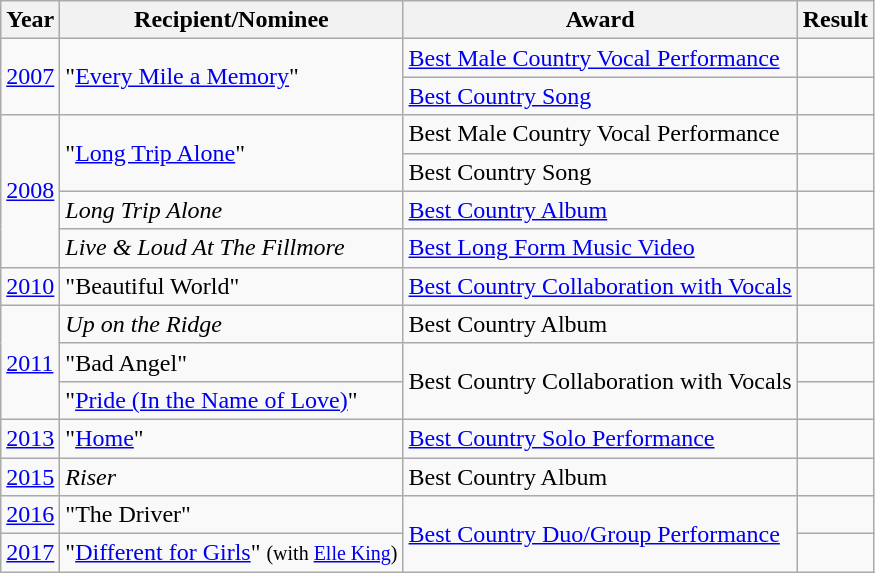<table class="wikitable">
<tr>
<th>Year</th>
<th>Recipient/Nominee</th>
<th>Award</th>
<th>Result</th>
</tr>
<tr>
<td rowspan="2"><a href='#'>2007</a></td>
<td rowspan="2">"<a href='#'>Every Mile a Memory</a>"</td>
<td><a href='#'>Best Male Country Vocal Performance</a></td>
<td></td>
</tr>
<tr>
<td><a href='#'>Best Country Song</a></td>
<td></td>
</tr>
<tr>
<td rowspan="4"><a href='#'>2008</a></td>
<td rowspan="2">"<a href='#'>Long Trip Alone</a>"</td>
<td>Best Male Country Vocal Performance</td>
<td></td>
</tr>
<tr>
<td>Best Country Song</td>
<td></td>
</tr>
<tr>
<td><em>Long Trip Alone</em></td>
<td><a href='#'>Best Country Album</a></td>
<td></td>
</tr>
<tr>
<td><em>Live & Loud At The Fillmore</em></td>
<td><a href='#'>Best Long Form Music Video</a></td>
<td></td>
</tr>
<tr>
<td><a href='#'>2010</a></td>
<td>"Beautiful World" </td>
<td><a href='#'>Best Country Collaboration with Vocals</a></td>
<td></td>
</tr>
<tr>
<td rowspan="3"><a href='#'>2011</a></td>
<td><em>Up on the Ridge</em></td>
<td>Best Country Album</td>
<td></td>
</tr>
<tr>
<td>"Bad Angel" </td>
<td rowspan="2">Best Country Collaboration with Vocals</td>
<td></td>
</tr>
<tr>
<td>"<a href='#'>Pride (In the Name of Love)</a>" </td>
<td></td>
</tr>
<tr>
<td><a href='#'>2013</a></td>
<td>"<a href='#'>Home</a>"</td>
<td><a href='#'>Best Country Solo Performance</a></td>
<td></td>
</tr>
<tr>
<td><a href='#'>2015</a></td>
<td><em>Riser</em></td>
<td>Best Country Album</td>
<td></td>
</tr>
<tr>
<td><a href='#'>2016</a></td>
<td>"The Driver" </td>
<td rowspan="2"><a href='#'>Best Country Duo/Group Performance</a></td>
<td></td>
</tr>
<tr>
<td><a href='#'>2017</a></td>
<td>"<a href='#'>Different for Girls</a>" <small>(with <a href='#'>Elle King</a>)</small></td>
<td></td>
</tr>
</table>
